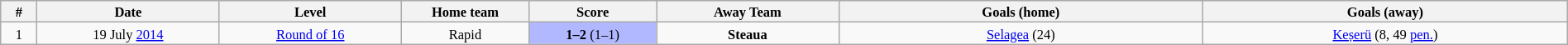<table class="wikitable" style="width:100%; margin:0 left; font-size: 11px">
<tr>
<th width=2%>#</th>
<th class="unsortable" width=10%>Date</th>
<th width=10%>Level</th>
<th width=7%>Home team</th>
<th width=7%>Score</th>
<th width=10%>Away Team</th>
<th width=20%>Goals (home)</th>
<th width=20%>Goals (away)</th>
</tr>
<tr style="text-align:center;">
<td>1</td>
<td>19 July <a href='#'>2014</a></td>
<td><a href='#'>Round of 16</a></td>
<td>Rapid</td>
<td bgcolor="#b2b8ff"><strong>1–2</strong> (1–1)</td>
<td><strong>Steaua</strong></td>
<td><a href='#'>Selagea</a> (24)</td>
<td><a href='#'>Keșerü</a> (8, 49 <a href='#'>pen.</a>)</td>
</tr>
</table>
